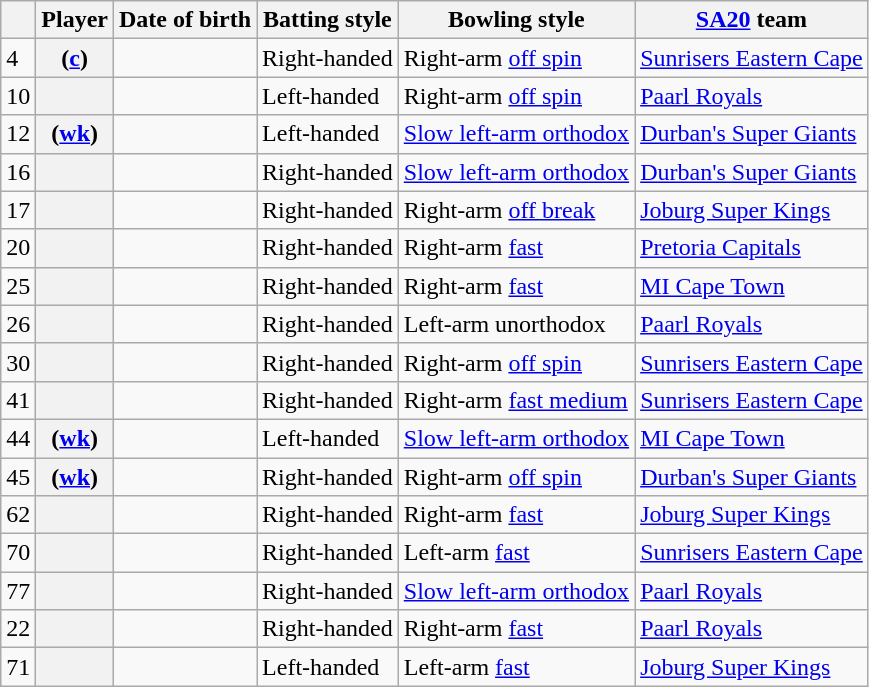<table class="wikitable sortable plainrowheaders">
<tr>
<th scope=col></th>
<th scope=col>Player</th>
<th scope=col>Date of birth</th>
<th scope=col>Batting style</th>
<th scope=col>Bowling style</th>
<th scope=col><a href='#'>SA20</a> team</th>
</tr>
<tr>
<td>4</td>
<th scope=row> (<a href='#'>c</a>)</th>
<td></td>
<td>Right-handed</td>
<td>Right-arm <a href='#'>off spin</a></td>
<td><a href='#'>Sunrisers Eastern Cape</a></td>
</tr>
<tr>
<td>10</td>
<th scope=row></th>
<td></td>
<td>Left-handed</td>
<td>Right-arm <a href='#'>off spin</a></td>
<td><a href='#'>Paarl Royals</a></td>
</tr>
<tr>
<td>12</td>
<th scope=row> (<a href='#'>wk</a>)</th>
<td></td>
<td>Left-handed</td>
<td><a href='#'>Slow left-arm orthodox</a></td>
<td><a href='#'>Durban's Super Giants</a></td>
</tr>
<tr>
<td>16</td>
<th scope=row></th>
<td></td>
<td>Right-handed</td>
<td><a href='#'>Slow left-arm orthodox</a></td>
<td><a href='#'>Durban's Super Giants</a></td>
</tr>
<tr>
<td>17</td>
<th scope=row></th>
<td></td>
<td>Right-handed</td>
<td>Right-arm <a href='#'>off break</a></td>
<td><a href='#'>Joburg Super Kings</a></td>
</tr>
<tr>
<td>20</td>
<th scope=row></th>
<td></td>
<td>Right-handed</td>
<td>Right-arm <a href='#'>fast</a></td>
<td><a href='#'>Pretoria Capitals</a></td>
</tr>
<tr>
<td>25</td>
<th scope=row></th>
<td></td>
<td>Right-handed</td>
<td>Right-arm <a href='#'>fast</a></td>
<td><a href='#'>MI Cape Town</a></td>
</tr>
<tr>
<td>26</td>
<th scope=row></th>
<td></td>
<td>Right-handed</td>
<td>Left-arm unorthodox</td>
<td><a href='#'>Paarl Royals</a></td>
</tr>
<tr>
<td>30</td>
<th scope=row></th>
<td></td>
<td>Right-handed</td>
<td>Right-arm <a href='#'>off spin</a></td>
<td><a href='#'>Sunrisers Eastern Cape</a></td>
</tr>
<tr>
<td>41</td>
<th scope=row></th>
<td></td>
<td>Right-handed</td>
<td>Right-arm <a href='#'>fast medium</a></td>
<td><a href='#'>Sunrisers Eastern Cape</a></td>
</tr>
<tr>
<td>44</td>
<th scope=row> (<a href='#'>wk</a>)</th>
<td></td>
<td>Left-handed</td>
<td><a href='#'>Slow left-arm orthodox</a></td>
<td><a href='#'>MI Cape Town</a></td>
</tr>
<tr>
<td>45</td>
<th scope=row> (<a href='#'>wk</a>)</th>
<td></td>
<td>Right-handed</td>
<td>Right-arm <a href='#'>off spin</a></td>
<td><a href='#'>Durban's Super Giants</a></td>
</tr>
<tr>
<td>62</td>
<th scope=row></th>
<td></td>
<td>Right-handed</td>
<td>Right-arm <a href='#'>fast</a></td>
<td><a href='#'>Joburg Super Kings</a></td>
</tr>
<tr>
<td>70</td>
<th scope=row></th>
<td></td>
<td>Right-handed</td>
<td>Left-arm <a href='#'>fast</a></td>
<td><a href='#'>Sunrisers Eastern Cape</a></td>
</tr>
<tr>
<td>77</td>
<th scope=row></th>
<td></td>
<td>Right-handed</td>
<td><a href='#'>Slow left-arm orthodox</a></td>
<td><a href='#'>Paarl Royals</a></td>
</tr>
<tr>
<td>22</td>
<th scope=row></th>
<td></td>
<td>Right-handed</td>
<td>Right-arm <a href='#'>fast</a></td>
<td><a href='#'>Paarl Royals</a></td>
</tr>
<tr>
<td>71</td>
<th scope=row></th>
<td></td>
<td>Left-handed</td>
<td>Left-arm <a href='#'>fast</a></td>
<td><a href='#'>Joburg Super Kings</a></td>
</tr>
</table>
